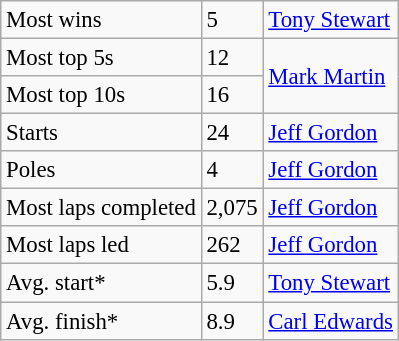<table class="wikitable" style="font-size:95%;">
<tr>
<td>Most wins</td>
<td>5</td>
<td><a href='#'>Tony Stewart</a></td>
</tr>
<tr>
<td>Most top 5s</td>
<td>12</td>
<td rowspan="2"><a href='#'>Mark Martin</a></td>
</tr>
<tr>
<td>Most top 10s</td>
<td>16</td>
</tr>
<tr>
<td>Starts</td>
<td>24</td>
<td><a href='#'>Jeff Gordon</a></td>
</tr>
<tr>
<td>Poles</td>
<td>4</td>
<td><a href='#'>Jeff Gordon</a></td>
</tr>
<tr>
<td>Most laps completed</td>
<td>2,075</td>
<td><a href='#'>Jeff Gordon</a></td>
</tr>
<tr>
<td>Most laps led</td>
<td>262</td>
<td><a href='#'>Jeff Gordon</a></td>
</tr>
<tr>
<td>Avg. start*</td>
<td>5.9</td>
<td><a href='#'>Tony Stewart</a></td>
</tr>
<tr>
<td>Avg. finish*</td>
<td>8.9</td>
<td><a href='#'>Carl Edwards</a></td>
</tr>
</table>
